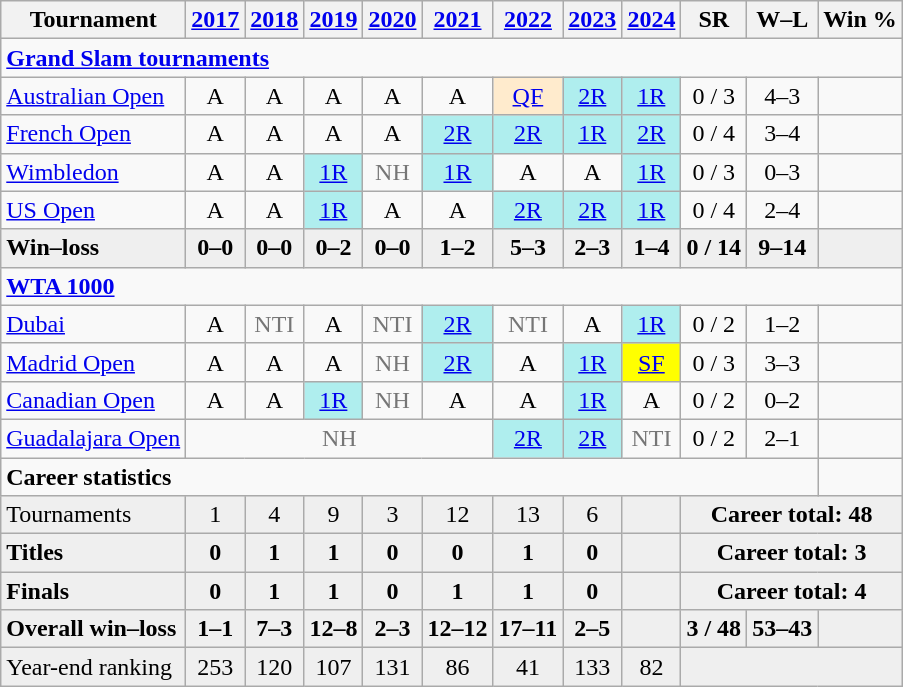<table class="wikitable nowrap" style=text-align:center>
<tr>
<th>Tournament</th>
<th><a href='#'>2017</a></th>
<th><a href='#'>2018</a></th>
<th><a href='#'>2019</a></th>
<th><a href='#'>2020</a></th>
<th><a href='#'>2021</a></th>
<th><a href='#'>2022</a></th>
<th><a href='#'>2023</a></th>
<th><a href='#'>2024</a></th>
<th>SR</th>
<th>W–L</th>
<th>Win %</th>
</tr>
<tr>
<td colspan="12" align="left"><strong><a href='#'>Grand Slam tournaments</a></strong></td>
</tr>
<tr>
<td align=left><a href='#'>Australian Open</a></td>
<td>A</td>
<td>A</td>
<td>A</td>
<td>A</td>
<td>A</td>
<td bgcolor="ffebcd"><a href='#'>QF</a></td>
<td bgcolor="afeeee"><a href='#'>2R</a></td>
<td bgcolor="afeeee"><a href='#'>1R</a></td>
<td>0 / 3</td>
<td>4–3</td>
<td></td>
</tr>
<tr>
<td align=left><a href='#'>French Open</a></td>
<td>A</td>
<td>A</td>
<td>A</td>
<td>A</td>
<td bgcolor=afeeee><a href='#'>2R</a></td>
<td bgcolor=afeeee><a href='#'>2R</a></td>
<td bgcolor=afeeee><a href='#'>1R</a></td>
<td bgcolor=afeeee><a href='#'>2R</a></td>
<td>0 / 4</td>
<td>3–4</td>
<td></td>
</tr>
<tr>
<td align=left><a href='#'>Wimbledon</a></td>
<td>A</td>
<td>A</td>
<td bgcolor=afeeee><a href='#'>1R</a></td>
<td style=color:#767676>NH</td>
<td style=background:#afeeee><a href='#'>1R</a></td>
<td>A</td>
<td>A</td>
<td style=background:#afeeee><a href='#'>1R</a></td>
<td>0 / 3</td>
<td>0–3</td>
<td></td>
</tr>
<tr>
<td align=left><a href='#'>US Open</a></td>
<td>A</td>
<td>A</td>
<td bgcolor=afeeee><a href='#'>1R</a></td>
<td>A</td>
<td>A</td>
<td bgcolor=afeeee><a href='#'>2R</a></td>
<td bgcolor=afeeee><a href='#'>2R</a></td>
<td bgcolor=afeeee><a href='#'>1R</a></td>
<td>0 / 4</td>
<td>2–4</td>
<td></td>
</tr>
<tr style=font-weight:bold;background:#efefef>
<td style=text-align:left>Win–loss</td>
<td>0–0</td>
<td>0–0</td>
<td>0–2</td>
<td>0–0</td>
<td>1–2</td>
<td>5–3</td>
<td>2–3</td>
<td>1–4</td>
<td>0 / 14</td>
<td>9–14</td>
<td></td>
</tr>
<tr>
<td colspan="13" style="text-align:left"><strong><a href='#'>WTA 1000</a></strong></td>
</tr>
<tr>
<td align=left><a href='#'>Dubai</a></td>
<td>A</td>
<td style="color:#767676">NTI</td>
<td>A</td>
<td style="color:#767676">NTI</td>
<td bgcolor="afeeee"><a href='#'>2R</a></td>
<td style="color:#767676">NTI</td>
<td>A</td>
<td bgcolor="afeeee"><a href='#'>1R</a></td>
<td>0 / 2</td>
<td>1–2</td>
<td></td>
</tr>
<tr>
<td align=left><a href='#'>Madrid Open</a></td>
<td>A</td>
<td>A</td>
<td>A</td>
<td style="color:#767676">NH</td>
<td bgcolor="afeeee"><a href='#'>2R</a></td>
<td>A</td>
<td bgcolor="afeeee"><a href='#'>1R</a></td>
<td style=background:yellow><a href='#'>SF</a></td>
<td>0 / 3</td>
<td>3–3</td>
<td></td>
</tr>
<tr>
<td align="left"><a href='#'>Canadian Open</a></td>
<td>A</td>
<td>A</td>
<td bgcolor="afeeee"><a href='#'>1R</a></td>
<td style="color:#767676">NH</td>
<td>A</td>
<td>A</td>
<td bgcolor="afeeee"><a href='#'>1R</a></td>
<td>A</td>
<td>0 / 2</td>
<td>0–2</td>
<td></td>
</tr>
<tr>
<td align=left><a href='#'>Guadalajara Open</a></td>
<td colspan="5" style="color:#767676">NH</td>
<td bgcolor=afeeee><a href='#'>2R</a></td>
<td bgcolor=afeeee><a href='#'>2R</a></td>
<td style="color:#767676">NTI</td>
<td>0 / 2</td>
<td>2–1</td>
<td></td>
</tr>
<tr>
<td colspan="11" style="text-align:left"><strong>Career statistics</strong></td>
</tr>
<tr style=background:#efefef>
<td style=text-align:left>Tournaments</td>
<td>1</td>
<td>4</td>
<td>9</td>
<td>3</td>
<td>12</td>
<td>13</td>
<td>6</td>
<td></td>
<td colspan="3"><strong>Career total: 48</strong></td>
</tr>
<tr style=font-weight:bold;background:#efefef>
<td align=left>Titles</td>
<td>0</td>
<td>1</td>
<td>1</td>
<td>0</td>
<td>0</td>
<td>1</td>
<td>0</td>
<td></td>
<td colspan="3">Career total: 3</td>
</tr>
<tr style=font-weight:bold;background:#efefef>
<td align=left>Finals</td>
<td>0</td>
<td>1</td>
<td>1</td>
<td>0</td>
<td>1</td>
<td>1</td>
<td>0</td>
<td></td>
<td colspan="3">Career total: 4</td>
</tr>
<tr style=font-weight:bold;background:#efefef>
<td style=text-align:left>Overall win–loss</td>
<td>1–1</td>
<td>7–3</td>
<td>12–8</td>
<td>2–3</td>
<td>12–12</td>
<td>17–11</td>
<td>2–5</td>
<td></td>
<td>3 / 48</td>
<td>53–43</td>
<td></td>
</tr>
<tr style=background:#efefef>
<td align=left>Year-end ranking</td>
<td>253</td>
<td>120</td>
<td>107</td>
<td>131</td>
<td>86</td>
<td>41</td>
<td>133</td>
<td>82</td>
<td colspan="3"></td>
</tr>
</table>
